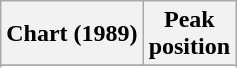<table class="wikitable sortable">
<tr>
<th align="left">Chart (1989)</th>
<th align="center">Peak<br>position</th>
</tr>
<tr>
</tr>
<tr>
</tr>
</table>
